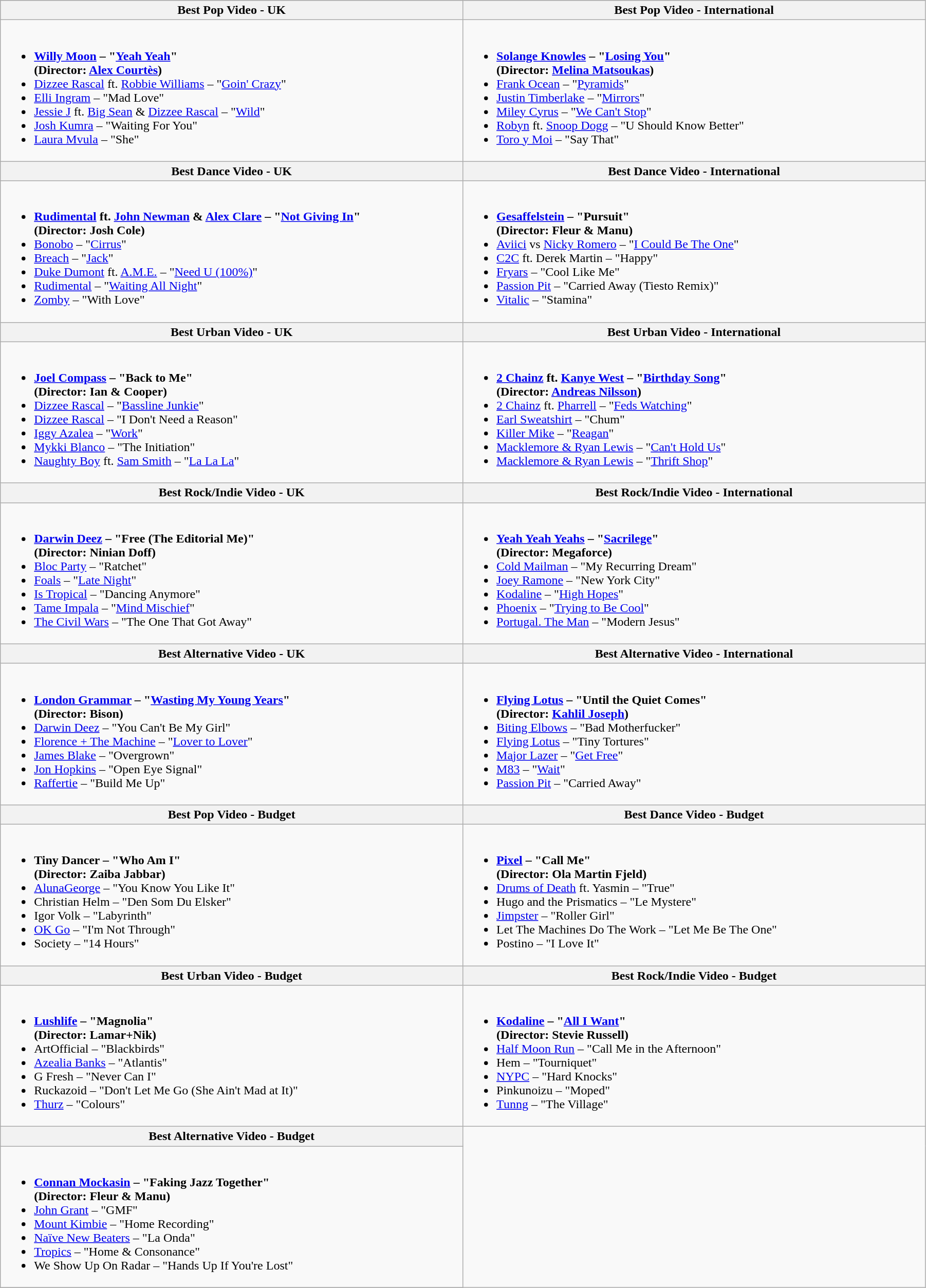<table class="wikitable" style="width:95%">
<tr bgcolor="#bebebe">
<th width="50%">Best Pop Video - UK</th>
<th width="50%">Best Pop Video - International</th>
</tr>
<tr>
<td valign="top"><br><ul><li><strong><a href='#'>Willy Moon</a> – "<a href='#'>Yeah Yeah</a>"<br>(Director: <a href='#'>Alex Courtès</a>)</strong></li><li><a href='#'>Dizzee Rascal</a> ft. <a href='#'>Robbie Williams</a> – "<a href='#'>Goin' Crazy</a>"</li><li><a href='#'>Elli Ingram</a> – "Mad Love"</li><li><a href='#'>Jessie J</a> ft. <a href='#'>Big Sean</a> & <a href='#'>Dizzee Rascal</a> – "<a href='#'>Wild</a>"</li><li><a href='#'>Josh Kumra</a> – "Waiting For You"</li><li><a href='#'>Laura Mvula</a> – "She"</li></ul></td>
<td valign="top"><br><ul><li><strong><a href='#'>Solange Knowles</a> – "<a href='#'>Losing You</a>"<br>(Director: <a href='#'>Melina Matsoukas</a>)</strong></li><li><a href='#'>Frank Ocean</a> – "<a href='#'>Pyramids</a>"</li><li><a href='#'>Justin Timberlake</a> – "<a href='#'>Mirrors</a>"</li><li><a href='#'>Miley Cyrus</a> – "<a href='#'>We Can't Stop</a>"</li><li><a href='#'>Robyn</a> ft. <a href='#'>Snoop Dogg</a> – "U Should Know Better"</li><li><a href='#'>Toro y Moi</a> – "Say That"</li></ul></td>
</tr>
<tr>
<th width="50%">Best Dance Video - UK</th>
<th width="50%">Best Dance Video - International</th>
</tr>
<tr>
<td valign="top"><br><ul><li><strong><a href='#'>Rudimental</a> ft. <a href='#'>John Newman</a> & <a href='#'>Alex Clare</a> – "<a href='#'>Not Giving In</a>"<br>(Director: Josh Cole)</strong></li><li><a href='#'>Bonobo</a> – "<a href='#'>Cirrus</a>"</li><li><a href='#'>Breach</a> – "<a href='#'>Jack</a>"</li><li><a href='#'>Duke Dumont</a> ft. <a href='#'>A.M.E.</a> – "<a href='#'>Need U (100%)</a>"</li><li><a href='#'>Rudimental</a> – "<a href='#'>Waiting All Night</a>"</li><li><a href='#'>Zomby</a> – "With Love"</li></ul></td>
<td valign="top"><br><ul><li><strong><a href='#'>Gesaffelstein</a> – "Pursuit"<br>(Director: Fleur & Manu)</strong></li><li><a href='#'>Aviici</a> vs <a href='#'>Nicky Romero</a> – "<a href='#'>I Could Be The One</a>"</li><li><a href='#'>C2C</a> ft. Derek Martin – "Happy"</li><li><a href='#'>Fryars</a> – "Cool Like Me"</li><li><a href='#'>Passion Pit</a> – "Carried Away (Tiesto Remix)"</li><li><a href='#'>Vitalic</a> – "Stamina"</li></ul></td>
</tr>
<tr>
<th width="50%">Best Urban Video - UK</th>
<th width="50%">Best Urban Video - International</th>
</tr>
<tr>
<td valign="top"><br><ul><li><strong><a href='#'>Joel Compass</a> – "Back to Me"<br>(Director: Ian & Cooper)</strong></li><li><a href='#'>Dizzee Rascal</a> – "<a href='#'>Bassline Junkie</a>"</li><li><a href='#'>Dizzee Rascal</a> – "I Don't Need a Reason"</li><li><a href='#'>Iggy Azalea</a> – "<a href='#'>Work</a>"</li><li><a href='#'>Mykki Blanco</a> – "The Initiation"</li><li><a href='#'>Naughty Boy</a> ft. <a href='#'>Sam Smith</a> – "<a href='#'>La La La</a>"</li></ul></td>
<td valign="top"><br><ul><li><strong><a href='#'>2 Chainz</a> ft. <a href='#'>Kanye West</a> – "<a href='#'>Birthday Song</a>"<br>(Director: <a href='#'>Andreas Nilsson</a>)</strong></li><li><a href='#'>2 Chainz</a> ft. <a href='#'>Pharrell</a> – "<a href='#'>Feds Watching</a>"</li><li><a href='#'>Earl Sweatshirt</a> – "Chum"</li><li><a href='#'>Killer Mike</a> – "<a href='#'>Reagan</a>"</li><li><a href='#'>Macklemore & Ryan Lewis</a> – "<a href='#'>Can't Hold Us</a>"</li><li><a href='#'>Macklemore & Ryan Lewis</a> – "<a href='#'>Thrift Shop</a>"</li></ul></td>
</tr>
<tr>
<th width="50%">Best Rock/Indie Video - UK</th>
<th width="50%">Best Rock/Indie Video - International</th>
</tr>
<tr>
<td valign="top"><br><ul><li><strong><a href='#'>Darwin Deez</a> – "Free (The Editorial Me)"<br>(Director: Ninian Doff)</strong></li><li><a href='#'>Bloc Party</a> – "Ratchet"</li><li><a href='#'>Foals</a> – "<a href='#'>Late Night</a>"</li><li><a href='#'>Is Tropical</a> – "Dancing Anymore"</li><li><a href='#'>Tame Impala</a> – "<a href='#'>Mind Mischief</a>"</li><li><a href='#'>The Civil Wars</a> – "The One That Got Away"</li></ul></td>
<td valign="top"><br><ul><li><strong><a href='#'>Yeah Yeah Yeahs</a> – "<a href='#'>Sacrilege</a>"<br>(Director: Megaforce)</strong></li><li><a href='#'>Cold Mailman</a> – "My Recurring Dream"</li><li><a href='#'>Joey Ramone</a> – "New York City"</li><li><a href='#'>Kodaline</a> – "<a href='#'>High Hopes</a>"</li><li><a href='#'>Phoenix</a> – "<a href='#'>Trying to Be Cool</a>"</li><li><a href='#'>Portugal. The Man</a> – "Modern Jesus"</li></ul></td>
</tr>
<tr>
<th width="50%">Best Alternative Video - UK</th>
<th width="50%">Best Alternative Video - International</th>
</tr>
<tr>
<td valign="top"><br><ul><li><strong><a href='#'>London Grammar</a> – "<a href='#'>Wasting My Young Years</a>"<br>(Director: Bison)</strong></li><li><a href='#'>Darwin Deez</a> – "You Can't Be My Girl"</li><li><a href='#'>Florence + The Machine</a> – "<a href='#'>Lover to Lover</a>"</li><li><a href='#'>James Blake</a> – "Overgrown"</li><li><a href='#'>Jon Hopkins</a> – "Open Eye Signal"</li><li><a href='#'>Raffertie</a> – "Build Me Up"</li></ul></td>
<td valign="top"><br><ul><li><strong><a href='#'>Flying Lotus</a> – "Until the Quiet Comes"<br>(Director: <a href='#'>Kahlil Joseph</a>)</strong></li><li><a href='#'>Biting Elbows</a> – "Bad Motherfucker"</li><li><a href='#'>Flying Lotus</a> – "Tiny Tortures"</li><li><a href='#'>Major Lazer</a> – "<a href='#'>Get Free</a>"</li><li><a href='#'>M83</a> – "<a href='#'>Wait</a>"</li><li><a href='#'>Passion Pit</a> – "Carried Away"</li></ul></td>
</tr>
<tr>
<th width="50%">Best Pop Video - Budget</th>
<th width="50%">Best Dance Video - Budget</th>
</tr>
<tr>
<td valign="top"><br><ul><li><strong>Tiny Dancer – "Who Am I"<br>(Director: Zaiba Jabbar)</strong></li><li><a href='#'>AlunaGeorge</a> – "You Know You Like It"</li><li>Christian Helm – "Den Som Du Elsker"</li><li>Igor Volk – "Labyrinth"</li><li><a href='#'>OK Go</a> – "I'm Not Through"</li><li>Society – "14 Hours"</li></ul></td>
<td valign="top"><br><ul><li><strong><a href='#'>Pixel</a> – "Call Me"<br>(Director: Ola Martin Fjeld)</strong></li><li><a href='#'>Drums of Death</a> ft. Yasmin – "True"</li><li>Hugo and the Prismatics – "Le Mystere"</li><li><a href='#'>Jimpster</a> – "Roller Girl"</li><li>Let The Machines Do The Work – "Let Me Be The One"</li><li>Postino – "I Love It"</li></ul></td>
</tr>
<tr>
<th width="50%">Best Urban Video - Budget</th>
<th width="50%">Best Rock/Indie Video - Budget</th>
</tr>
<tr>
<td valign="top"><br><ul><li><strong><a href='#'>Lushlife</a> – "Magnolia"<br>(Director: Lamar+Nik)</strong></li><li>ArtOfficial – "Blackbirds"</li><li><a href='#'>Azealia Banks</a> – "Atlantis"</li><li>G Fresh – "Never Can I"</li><li>Ruckazoid – "Don't Let Me Go (She Ain't Mad at It)"</li><li><a href='#'>Thurz</a> – "Colours"</li></ul></td>
<td valign="top"><br><ul><li><strong><a href='#'>Kodaline</a> – "<a href='#'>All I Want</a>"<br>(Director: Stevie Russell)</strong></li><li><a href='#'>Half Moon Run</a> – "Call Me in the Afternoon"</li><li>Hem – "Tourniquet"</li><li><a href='#'>NYPC</a> – "Hard Knocks"</li><li>Pinkunoizu – "Moped"</li><li><a href='#'>Tunng</a> – "The Village"</li></ul></td>
</tr>
<tr>
<th width="50%">Best Alternative Video - Budget</th>
</tr>
<tr>
<td valign="top"><br><ul><li><strong><a href='#'>Connan Mockasin</a> – "Faking Jazz Together"<br>(Director: Fleur & Manu)</strong></li><li><a href='#'>John Grant</a> – "GMF"</li><li><a href='#'>Mount Kimbie</a> – "Home Recording"</li><li><a href='#'>Naïve New Beaters</a> – "La Onda"</li><li><a href='#'>Tropics</a> – "Home & Consonance"</li><li>We Show Up On Radar – "Hands Up If You're Lost"</li></ul></td>
</tr>
<tr>
</tr>
</table>
